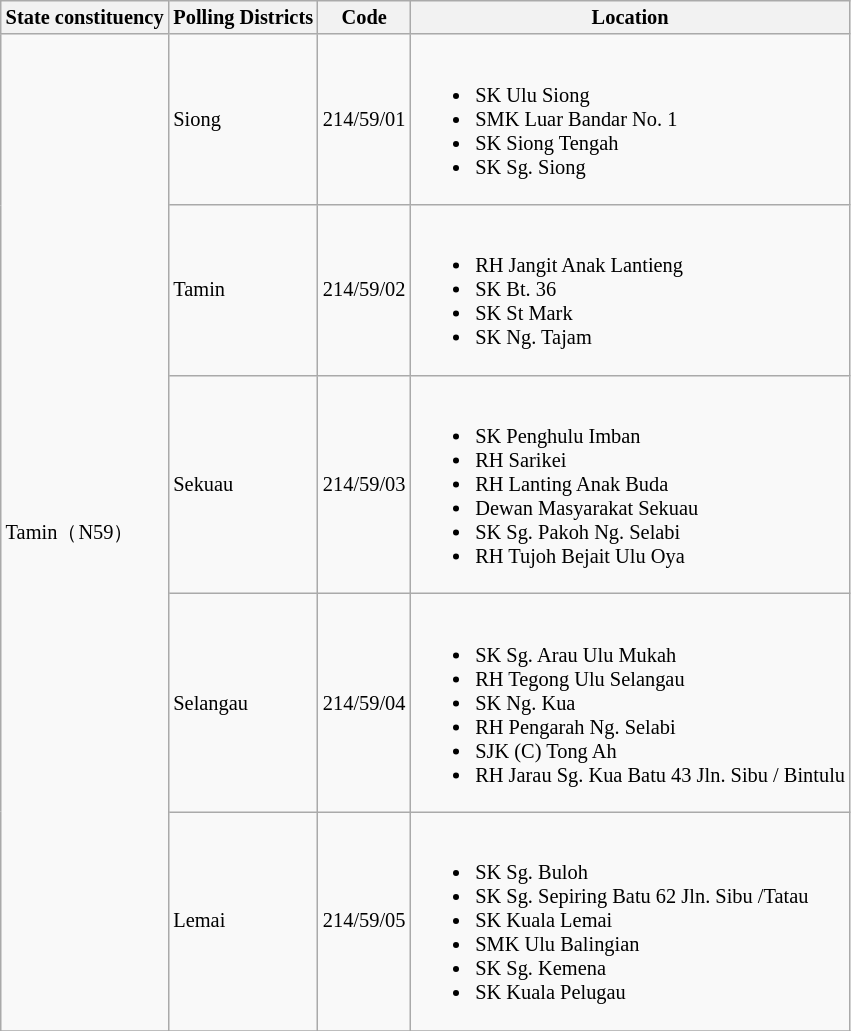<table class="wikitable sortable mw-collapsible" style="white-space:nowrap;font-size:85%">
<tr>
<th>State constituency</th>
<th>Polling Districts</th>
<th>Code</th>
<th>Location</th>
</tr>
<tr>
<td rowspan="5">Tamin（N59）</td>
<td>Siong</td>
<td>214/59/01</td>
<td><br><ul><li>SK Ulu Siong</li><li>SMK Luar Bandar No. 1</li><li>SK Siong Tengah</li><li>SK Sg. Siong</li></ul></td>
</tr>
<tr>
<td>Tamin</td>
<td>214/59/02</td>
<td><br><ul><li>RH Jangit Anak Lantieng</li><li>SK Bt. 36</li><li>SK St Mark</li><li>SK Ng. Tajam</li></ul></td>
</tr>
<tr>
<td>Sekuau</td>
<td>214/59/03</td>
<td><br><ul><li>SK Penghulu Imban</li><li>RH Sarikei</li><li>RH Lanting Anak Buda</li><li>Dewan Masyarakat Sekuau</li><li>SK Sg. Pakoh Ng. Selabi</li><li>RH Tujoh Bejait Ulu Oya</li></ul></td>
</tr>
<tr>
<td>Selangau</td>
<td>214/59/04</td>
<td><br><ul><li>SK Sg. Arau Ulu Mukah</li><li>RH Tegong Ulu Selangau</li><li>SK Ng. Kua</li><li>RH Pengarah Ng. Selabi</li><li>SJK (C) Tong Ah</li><li>RH Jarau Sg. Kua Batu 43 Jln. Sibu / Bintulu</li></ul></td>
</tr>
<tr>
<td>Lemai</td>
<td>214/59/05</td>
<td><br><ul><li>SK Sg. Buloh</li><li>SK Sg. Sepiring Batu 62 Jln. Sibu /Tatau</li><li>SK Kuala Lemai</li><li>SMK Ulu Balingian</li><li>SK Sg. Kemena</li><li>SK Kuala Pelugau</li></ul></td>
</tr>
<tr>
</tr>
</table>
